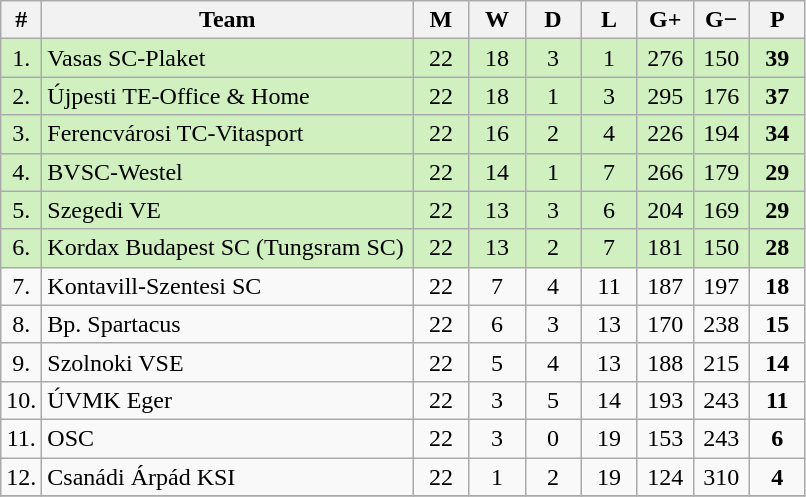<table class="wikitable" style="text-align: center;">
<tr>
<th width="15">#</th>
<th width="240">Team</th>
<th width="30">M</th>
<th width="30">W</th>
<th width="30">D</th>
<th width="30">L</th>
<th width="30">G+</th>
<th width="30">G−</th>
<th width="30">P</th>
</tr>
<tr style="background: #D0F0C0;">
<td>1.</td>
<td align="left">Vasas SC-Plaket</td>
<td>22</td>
<td>18</td>
<td>3</td>
<td>1</td>
<td>276</td>
<td>150</td>
<td><strong>39</strong></td>
</tr>
<tr style="background: #D0F0C0;">
<td>2.</td>
<td align="left">Újpesti TE-Office & Home</td>
<td>22</td>
<td>18</td>
<td>1</td>
<td>3</td>
<td>295</td>
<td>176</td>
<td><strong>37</strong></td>
</tr>
<tr style="background: #D0F0C0;">
<td>3.</td>
<td align="left">Ferencvárosi TC-Vitasport</td>
<td>22</td>
<td>16</td>
<td>2</td>
<td>4</td>
<td>226</td>
<td>194</td>
<td><strong>34</strong></td>
</tr>
<tr style="background: #D0F0C0;">
<td>4.</td>
<td align="left">BVSC-Westel</td>
<td>22</td>
<td>14</td>
<td>1</td>
<td>7</td>
<td>266</td>
<td>179</td>
<td><strong>29</strong></td>
</tr>
<tr style="background: #D0F0C0;">
<td>5.</td>
<td align="left">Szegedi VE</td>
<td>22</td>
<td>13</td>
<td>3</td>
<td>6</td>
<td>204</td>
<td>169</td>
<td><strong>29</strong></td>
</tr>
<tr style="background: #D0F0C0;">
<td>6.</td>
<td align="left">Kordax Budapest SC (Tungsram SC)</td>
<td>22</td>
<td>13</td>
<td>2</td>
<td>7</td>
<td>181</td>
<td>150</td>
<td><strong>28</strong></td>
</tr>
<tr>
<td>7.</td>
<td align="left">Kontavill-Szentesi SC</td>
<td>22</td>
<td>7</td>
<td>4</td>
<td>11</td>
<td>187</td>
<td>197</td>
<td><strong>18</strong></td>
</tr>
<tr>
<td>8.</td>
<td align="left">Bp. Spartacus</td>
<td>22</td>
<td>6</td>
<td>3</td>
<td>13</td>
<td>170</td>
<td>238</td>
<td><strong>15</strong></td>
</tr>
<tr>
<td>9.</td>
<td align="left">Szolnoki VSE</td>
<td>22</td>
<td>5</td>
<td>4</td>
<td>13</td>
<td>188</td>
<td>215</td>
<td><strong>14</strong></td>
</tr>
<tr>
<td>10.</td>
<td align="left">ÚVMK Eger</td>
<td>22</td>
<td>3</td>
<td>5</td>
<td>14</td>
<td>193</td>
<td>243</td>
<td><strong>11</strong></td>
</tr>
<tr>
<td>11.</td>
<td align="left">OSC</td>
<td>22</td>
<td>3</td>
<td>0</td>
<td>19</td>
<td>153</td>
<td>243</td>
<td><strong>6</strong></td>
</tr>
<tr>
<td>12.</td>
<td align="left">Csanádi Árpád KSI</td>
<td>22</td>
<td>1</td>
<td>2</td>
<td>19</td>
<td>124</td>
<td>310</td>
<td><strong>4</strong></td>
</tr>
<tr>
</tr>
</table>
